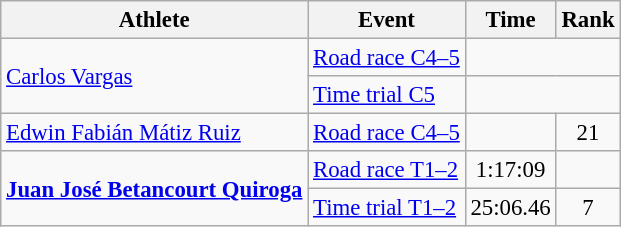<table class=wikitable style=font-size:95%;text-align:center>
<tr>
<th>Athlete</th>
<th>Event</th>
<th>Time</th>
<th>Rank</th>
</tr>
<tr style="text-align:center">
<td style="text-align:left" rowspan=2><a href='#'>Carlos Vargas</a></td>
<td style="text-align:left"><a href='#'>Road race C4–5</a></td>
<td colspan=2><strong></strong></td>
</tr>
<tr style="text-align:center">
<td style="text-align:left"><a href='#'>Time trial C5</a></td>
<td colspan=2><strong></strong></td>
</tr>
<tr style="text-align:center">
<td style="text-align:left"><a href='#'>Edwin Fabián Mátiz Ruiz</a></td>
<td style="text-align:left"><a href='#'>Road race C4–5</a></td>
<td><strong></strong></td>
<td>21</td>
</tr>
<tr style="text-align:center">
<td style="text-align:left" rowspan=2><strong><a href='#'>Juan José Betancourt Quiroga</a></strong></td>
<td style="text-align:left"><a href='#'>Road race T1–2</a></td>
<td>1:17:09</td>
<td></td>
</tr>
<tr style="text-align:center">
<td style="text-align:left"><a href='#'>Time trial T1–2</a></td>
<td>25:06.46</td>
<td>7</td>
</tr>
</table>
